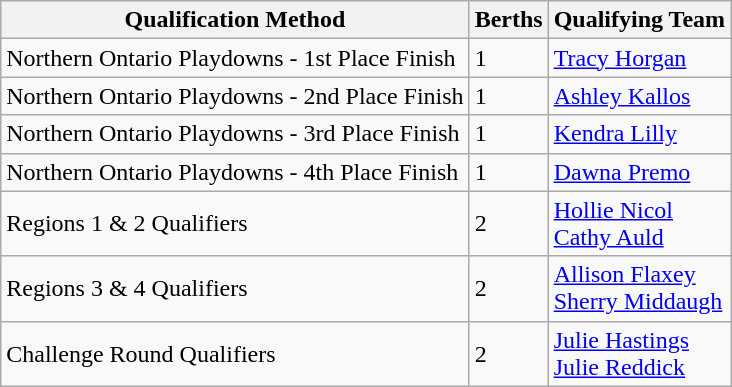<table class="wikitable" border="1">
<tr>
<th>Qualification Method</th>
<th>Berths</th>
<th>Qualifying Team</th>
</tr>
<tr>
<td>Northern Ontario Playdowns - 1st Place Finish</td>
<td>1</td>
<td><a href='#'>Tracy Horgan</a></td>
</tr>
<tr>
<td>Northern Ontario Playdowns - 2nd Place Finish</td>
<td>1</td>
<td><a href='#'>Ashley Kallos</a></td>
</tr>
<tr>
<td>Northern Ontario Playdowns - 3rd Place Finish</td>
<td>1</td>
<td><a href='#'>Kendra Lilly</a></td>
</tr>
<tr>
<td>Northern Ontario Playdowns - 4th Place Finish</td>
<td>1</td>
<td><a href='#'>Dawna Premo</a></td>
</tr>
<tr>
<td>Regions 1 & 2 Qualifiers</td>
<td>2</td>
<td><a href='#'>Hollie Nicol</a> <br> <a href='#'>Cathy Auld</a></td>
</tr>
<tr>
<td>Regions 3 & 4 Qualifiers</td>
<td>2</td>
<td><a href='#'>Allison Flaxey</a> <br> <a href='#'>Sherry Middaugh</a></td>
</tr>
<tr>
<td>Challenge Round Qualifiers</td>
<td>2</td>
<td><a href='#'>Julie Hastings</a> <br> <a href='#'>Julie Reddick</a></td>
</tr>
</table>
